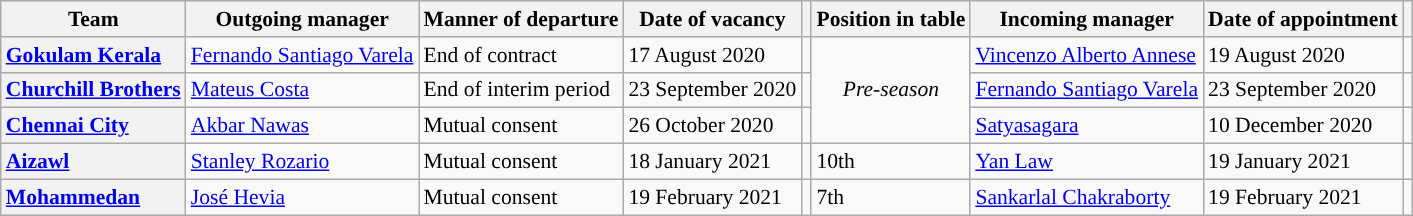<table class="wikitable sortable" style="text-align: left; font-size:90%">
<tr>
<th scope=col>Team</th>
<th scope=col>Outgoing manager</th>
<th scope=col>Manner of departure</th>
<th scope=col>Date of vacancy</th>
<th scope=col class=unsortable></th>
<th scope=col>Position in table</th>
<th scope=col>Incoming manager</th>
<th scope=col>Date of appointment</th>
<th scope=col class=unsortable></th>
</tr>
<tr>
<th scope=row style="text-align: left;"><a href='#'>Gokulam Kerala</a></th>
<td> <a href='#'>Fernando Santiago Varela</a></td>
<td rowspan="1">End of contract</td>
<td>17 August 2020</td>
<td></td>
<td rowspan="3" align="center"><em>Pre-season</em></td>
<td> <a href='#'>Vincenzo Alberto Annese</a></td>
<td>19 August 2020</td>
<td></td>
</tr>
<tr>
<th scope=row style="text-align: left;"><a href='#'>Churchill Brothers</a></th>
<td> <a href='#'>Mateus Costa</a></td>
<td>End of interim period</td>
<td>23 September 2020</td>
<td></td>
<td> <a href='#'>Fernando Santiago Varela</a></td>
<td>23 September 2020</td>
<td></td>
</tr>
<tr>
<th scope=row style="text-align: left;"><a href='#'>Chennai City</a></th>
<td> <a href='#'>Akbar Nawas</a></td>
<td>Mutual consent</td>
<td>26 October 2020</td>
<td></td>
<td> <a href='#'>Satyasagara</a></td>
<td>10 December 2020</td>
<td></td>
</tr>
<tr>
<th scope=row style="text-align: left;"><a href='#'>Aizawl</a></th>
<td> <a href='#'>Stanley Rozario</a></td>
<td>Mutual consent</td>
<td>18 January 2021</td>
<td></td>
<td>10th</td>
<td> <a href='#'>Yan Law</a></td>
<td>19 January 2021</td>
<td></td>
</tr>
<tr>
<th scope=row style="text-align: left;"><a href='#'>Mohammedan</a></th>
<td> <a href='#'>José Hevia</a></td>
<td>Mutual consent</td>
<td>19 February 2021</td>
<td></td>
<td>7th</td>
<td> <a href='#'>Sankarlal Chakraborty</a></td>
<td>19 February 2021</td>
<td></td>
</tr>
</table>
